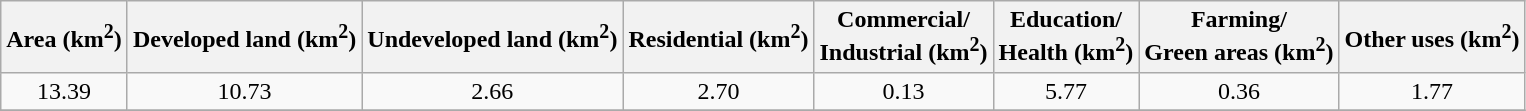<table class="wikitable" style="text-align: center;">
<tr>
<th>Area (km<sup>2</sup>)</th>
<th>Developed land (km<sup>2</sup>)</th>
<th>Undeveloped land (km<sup>2</sup>)</th>
<th>Residential (km<sup>2</sup>)</th>
<th>Commercial/<br> Industrial (km<sup>2</sup>)</th>
<th>Education/<br> Health (km<sup>2</sup>)</th>
<th>Farming/<br> Green areas (km<sup>2</sup>)</th>
<th>Other uses (km<sup>2</sup>)</th>
</tr>
<tr>
<td>13.39</td>
<td>10.73</td>
<td>2.66</td>
<td>2.70</td>
<td>0.13</td>
<td>5.77</td>
<td>0.36</td>
<td>1.77</td>
</tr>
<tr>
</tr>
</table>
